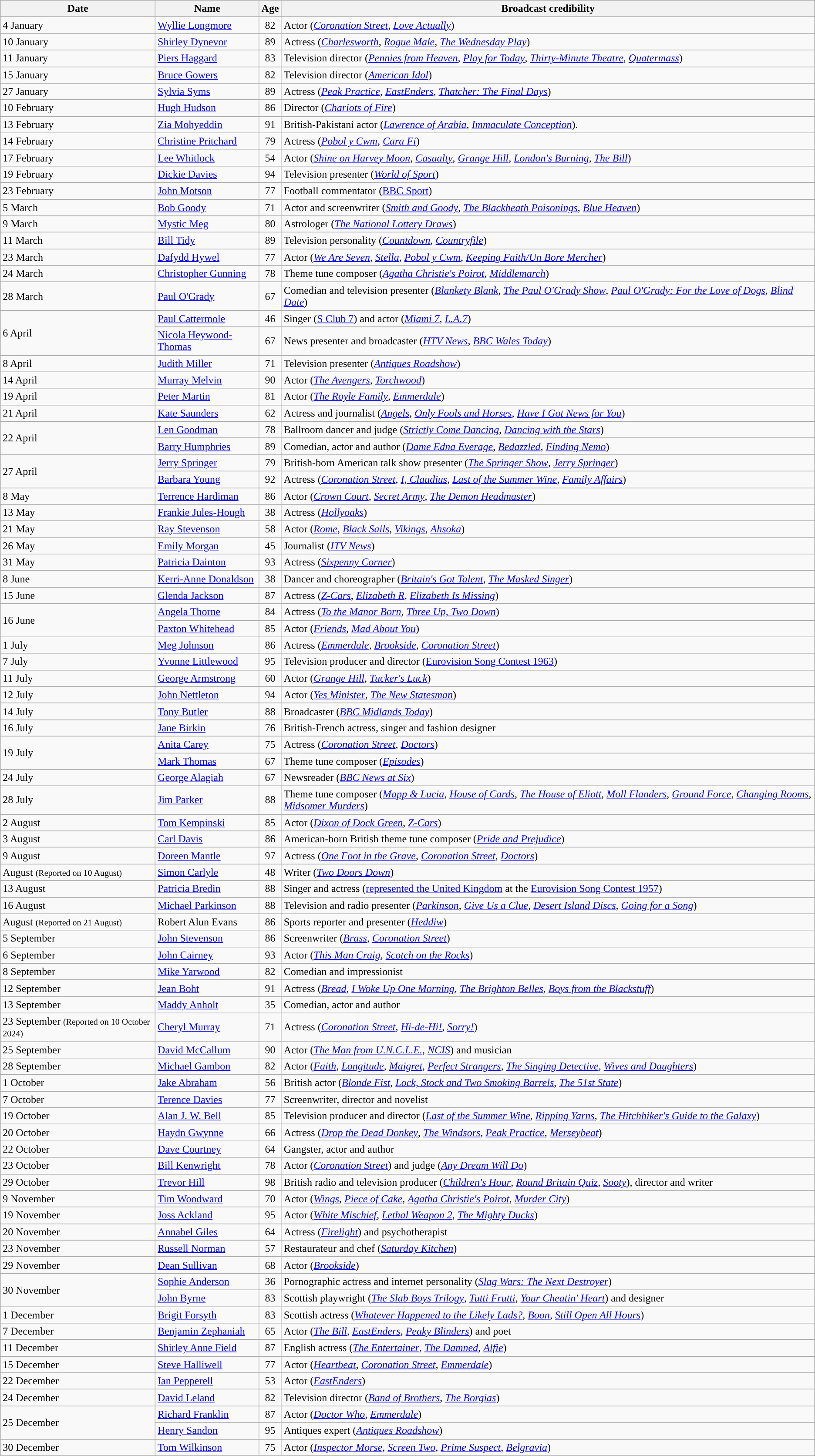<table class="wikitable sortable">
<tr>
<th>Date</th>
<th>Name</th>
<th>Age</th>
<th>Broadcast credibility</th>
</tr>
<tr>
<td>4 January</td>
<td><a href='#'>Wyllie Longmore</a></td>
<td align=center>82</td>
<td>Actor (<em><a href='#'>Coronation Street</a></em>, <em><a href='#'>Love Actually</a></em>)</td>
</tr>
<tr>
<td>10 January</td>
<td><a href='#'>Shirley Dynevor</a></td>
<td align=center>89</td>
<td>Actress (<em><a href='#'>Charlesworth</a></em>, <em><a href='#'>Rogue Male</a></em>, <em><a href='#'>The Wednesday Play</a></em>)</td>
</tr>
<tr>
<td>11 January</td>
<td><a href='#'>Piers Haggard</a></td>
<td align=center>83</td>
<td>Television director (<em><a href='#'>Pennies from Heaven</a></em>, <em><a href='#'>Play for Today</a></em>, <em><a href='#'>Thirty-Minute Theatre</a></em>, <em><a href='#'>Quatermass</a></em>)</td>
</tr>
<tr>
<td>15 January</td>
<td><a href='#'>Bruce Gowers</a></td>
<td align=center>82</td>
<td>Television director (<em><a href='#'>American Idol</a></em>)</td>
</tr>
<tr>
<td>27 January</td>
<td><a href='#'>Sylvia Syms</a></td>
<td align=center>89</td>
<td>Actress (<em><a href='#'>Peak Practice</a></em>, <em><a href='#'>EastEnders</a></em>, <em><a href='#'>Thatcher: The Final Days</a></em>)</td>
</tr>
<tr>
<td>10 February</td>
<td><a href='#'>Hugh Hudson</a></td>
<td align=center>86</td>
<td>Director (<em><a href='#'>Chariots of Fire</a></em>)</td>
</tr>
<tr>
<td>13 February</td>
<td><a href='#'>Zia Mohyeddin</a></td>
<td align=center>91</td>
<td>British-Pakistani actor (<em><a href='#'>Lawrence of Arabia</a></em>, <em><a href='#'>Immaculate Conception</a></em>).</td>
</tr>
<tr>
<td>14 February</td>
<td><a href='#'>Christine Pritchard</a></td>
<td align=center>79</td>
<td>Actress (<em><a href='#'>Pobol y Cwm</a></em>, <em><a href='#'>Cara Fi</a></em>)</td>
</tr>
<tr>
<td>17 February</td>
<td><a href='#'>Lee Whitlock</a></td>
<td align=center>54</td>
<td>Actor (<em><a href='#'>Shine on Harvey Moon</a></em>, <em><a href='#'>Casualty</a></em>, <em><a href='#'>Grange Hill</a></em>, <em><a href='#'>London's Burning</a></em>, <em><a href='#'>The Bill</a></em>)</td>
</tr>
<tr>
<td>19 February</td>
<td><a href='#'>Dickie Davies</a></td>
<td align=center>94</td>
<td>Television presenter (<em><a href='#'>World of Sport</a></em>)</td>
</tr>
<tr>
<td>23 February</td>
<td><a href='#'>John Motson</a></td>
<td align=center>77</td>
<td>Football commentator (<a href='#'>BBC Sport</a>)</td>
</tr>
<tr>
<td>5 March</td>
<td><a href='#'>Bob Goody</a></td>
<td align=center>71</td>
<td>Actor and screenwriter (<em><a href='#'>Smith and Goody</a></em>, <em><a href='#'>The Blackheath Poisonings</a></em>, <em><a href='#'>Blue Heaven</a></em>)</td>
</tr>
<tr>
<td>9 March</td>
<td><a href='#'>Mystic Meg</a></td>
<td align=center>80</td>
<td>Astrologer (<em><a href='#'>The National Lottery Draws</a></em>)</td>
</tr>
<tr>
<td>11 March</td>
<td><a href='#'>Bill Tidy</a></td>
<td align=center>89</td>
<td>Television personality (<em><a href='#'>Countdown</a></em>, <em><a href='#'>Countryfile</a></em>)</td>
</tr>
<tr>
<td>23 March</td>
<td><a href='#'>Dafydd Hywel</a></td>
<td align=center>77</td>
<td>Actor (<em><a href='#'>We Are Seven</a></em>, <em><a href='#'>Stella</a></em>, <em><a href='#'>Pobol y Cwm</a></em>, <em><a href='#'>Keeping Faith/Un Bore Mercher</a></em>)</td>
</tr>
<tr>
<td>24 March</td>
<td><a href='#'>Christopher Gunning</a></td>
<td align=center>78</td>
<td>Theme tune composer (<em><a href='#'>Agatha Christie's Poirot</a></em>, <em><a href='#'>Middlemarch</a></em>)</td>
</tr>
<tr>
<td>28 March</td>
<td><a href='#'>Paul O'Grady</a></td>
<td align=center>67</td>
<td>Comedian and television presenter (<em><a href='#'>Blankety Blank</a></em>, <em><a href='#'>The Paul O'Grady Show</a></em>, <em><a href='#'>Paul O'Grady: For the Love of Dogs</a></em>, <em><a href='#'>Blind Date</a></em>)</td>
</tr>
<tr>
<td rowspan=2>6 April</td>
<td><a href='#'>Paul Cattermole</a></td>
<td align=center>46</td>
<td>Singer (<a href='#'>S Club 7</a>) and actor (<em><a href='#'>Miami 7</a></em>, <em><a href='#'>L.A.7</a></em>)</td>
</tr>
<tr>
<td><a href='#'>Nicola Heywood-Thomas</a></td>
<td align=center>67</td>
<td>News presenter and broadcaster (<em><a href='#'>HTV News</a></em>, <em><a href='#'>BBC Wales Today</a></em>)</td>
</tr>
<tr>
<td>8 April</td>
<td><a href='#'>Judith Miller</a></td>
<td align=center>71</td>
<td>Television presenter (<em><a href='#'>Antiques Roadshow</a></em>)</td>
</tr>
<tr>
<td>14 April</td>
<td><a href='#'>Murray Melvin</a></td>
<td align=center>90</td>
<td>Actor (<em><a href='#'>The Avengers</a></em>, <em><a href='#'>Torchwood</a></em>)</td>
</tr>
<tr>
<td>19 April</td>
<td><a href='#'>Peter Martin</a></td>
<td align=center>81</td>
<td>Actor (<em><a href='#'>The Royle Family</a></em>, <em><a href='#'>Emmerdale</a></em>)</td>
</tr>
<tr>
<td>21 April</td>
<td><a href='#'>Kate Saunders</a></td>
<td align=center>62</td>
<td>Actress and journalist (<em><a href='#'>Angels</a></em>, <em><a href='#'>Only Fools and Horses</a></em>, <em><a href='#'>Have I Got News for You</a></em>)</td>
</tr>
<tr>
<td rowspan=2>22 April</td>
<td><a href='#'>Len Goodman</a></td>
<td align=center>78</td>
<td>Ballroom dancer and judge (<em><a href='#'>Strictly Come Dancing</a></em>, <em><a href='#'>Dancing with the Stars</a></em>)</td>
</tr>
<tr>
<td><a href='#'>Barry Humphries</a></td>
<td align=center>89</td>
<td>Comedian, actor and author (<em><a href='#'>Dame Edna Everage</a></em>, <em><a href='#'>Bedazzled</a></em>, <em><a href='#'>Finding Nemo</a></em>)</td>
</tr>
<tr>
<td rowspan=2>27 April</td>
<td><a href='#'>Jerry Springer</a></td>
<td align=center>79</td>
<td>British-born American talk show presenter (<em><a href='#'>The Springer Show</a></em>, <em><a href='#'>Jerry Springer</a></em>)</td>
</tr>
<tr>
<td><a href='#'>Barbara Young</a></td>
<td align=center>92</td>
<td>Actress (<em><a href='#'>Coronation Street</a></em>, <em><a href='#'>I, Claudius</a></em>, <em><a href='#'>Last of the Summer Wine</a>, <a href='#'>Family Affairs</a></em>)</td>
</tr>
<tr>
<td>8 May</td>
<td><a href='#'>Terrence Hardiman</a></td>
<td align=center>86</td>
<td>Actor (<em><a href='#'>Crown Court</a></em>, <em><a href='#'>Secret Army</a></em>, <em><a href='#'>The Demon Headmaster</a></em>)</td>
</tr>
<tr>
<td>13 May</td>
<td><a href='#'>Frankie Jules-Hough</a></td>
<td align=center>38</td>
<td>Actress (<em><a href='#'>Hollyoaks</a></em>)</td>
</tr>
<tr>
<td>21 May</td>
<td><a href='#'>Ray Stevenson</a></td>
<td align=center>58</td>
<td>Actor (<em><a href='#'>Rome</a></em>, <em><a href='#'>Black Sails</a></em>, <em><a href='#'>Vikings</a></em>, <em><a href='#'>Ahsoka</a></em>)</td>
</tr>
<tr>
<td>26 May</td>
<td><a href='#'>Emily Morgan</a></td>
<td align=center>45</td>
<td>Journalist (<em><a href='#'>ITV News</a></em>)</td>
</tr>
<tr>
<td>31 May</td>
<td><a href='#'>Patricia Dainton</a></td>
<td align=center>93</td>
<td>Actress (<em><a href='#'>Sixpenny Corner</a></em>)</td>
</tr>
<tr>
<td>8 June</td>
<td><a href='#'>Kerri-Anne Donaldson</a></td>
<td align=center>38</td>
<td>Dancer and choreographer (<em><a href='#'>Britain's Got Talent</a></em>, <em><a href='#'>The Masked Singer</a></em>)</td>
</tr>
<tr>
<td>15 June</td>
<td><a href='#'>Glenda Jackson</a></td>
<td align=center>87</td>
<td>Actress (<em><a href='#'>Z-Cars</a></em>, <em><a href='#'>Elizabeth R</a></em>, <em><a href='#'>Elizabeth Is Missing</a></em>)</td>
</tr>
<tr>
<td rowspan=2>16 June</td>
<td><a href='#'>Angela Thorne</a></td>
<td align=center>84</td>
<td>Actress (<em><a href='#'>To the Manor Born</a></em>, <em><a href='#'>Three Up, Two Down</a></em>)</td>
</tr>
<tr>
<td><a href='#'>Paxton Whitehead</a></td>
<td align=center>85</td>
<td>Actor (<em><a href='#'>Friends</a></em>, <em><a href='#'>Mad About You</a></em>)</td>
</tr>
<tr>
<td>1 July</td>
<td><a href='#'>Meg Johnson</a></td>
<td align=center>86</td>
<td>Actress (<em><a href='#'>Emmerdale</a></em>, <em><a href='#'>Brookside</a></em>, <em><a href='#'>Coronation Street</a></em>)</td>
</tr>
<tr>
<td>7 July</td>
<td><a href='#'>Yvonne Littlewood</a></td>
<td align=center>95</td>
<td>Television producer and director (<a href='#'>Eurovision Song Contest 1963</a>)</td>
</tr>
<tr>
<td>11 July</td>
<td><a href='#'>George Armstrong</a></td>
<td align=center>60</td>
<td>Actor (<em><a href='#'>Grange Hill</a></em>, <em><a href='#'>Tucker's Luck</a></em>)</td>
</tr>
<tr>
<td>12 July</td>
<td><a href='#'>John Nettleton</a></td>
<td align=center>94</td>
<td>Actor (<em><a href='#'>Yes Minister</a></em>, <em><a href='#'>The New Statesman</a></em>)</td>
</tr>
<tr>
<td>14 July</td>
<td><a href='#'>Tony Butler</a></td>
<td align=center>88</td>
<td>Broadcaster (<em><a href='#'>BBC Midlands Today</a></em>)</td>
</tr>
<tr>
<td>16 July</td>
<td><a href='#'>Jane Birkin</a></td>
<td align=center>76</td>
<td>British-French actress, singer and fashion designer</td>
</tr>
<tr>
<td rowspan="2">19 July</td>
<td><a href='#'>Anita Carey</a></td>
<td align="center">75</td>
<td>Actress (<em><a href='#'>Coronation Street</a></em>, <em><a href='#'>Doctors</a></em>)</td>
</tr>
<tr>
<td><a href='#'>Mark Thomas</a></td>
<td align=center>67</td>
<td>Theme tune composer (<em><a href='#'>Episodes</a></em>)</td>
</tr>
<tr>
<td>24 July</td>
<td><a href='#'>George Alagiah</a></td>
<td align=center>67</td>
<td>Newsreader (<em><a href='#'>BBC News at Six</a></em>)</td>
</tr>
<tr>
<td>28 July</td>
<td><a href='#'>Jim Parker</a></td>
<td align=center>88</td>
<td>Theme tune composer (<em><a href='#'>Mapp & Lucia</a></em>, <em><a href='#'>House of Cards</a></em>, <em><a href='#'>The House of Eliott</a></em>, <em><a href='#'>Moll Flanders</a></em>, <em><a href='#'>Ground Force</a></em>, <em><a href='#'>Changing Rooms</a></em>, <em><a href='#'>Midsomer Murders</a></em>)</td>
</tr>
<tr>
<td>2 August</td>
<td><a href='#'>Tom Kempinski</a></td>
<td align=center>85</td>
<td>Actor (<em><a href='#'>Dixon of Dock Green</a></em>, <em><a href='#'>Z-Cars</a></em>)</td>
</tr>
<tr>
<td>3 August</td>
<td><a href='#'>Carl Davis</a></td>
<td align=center>86</td>
<td>American-born British theme tune composer (<em><a href='#'>Pride and Prejudice</a></em>)</td>
</tr>
<tr>
<td>9 August</td>
<td><a href='#'>Doreen Mantle</a></td>
<td align=center>97</td>
<td>Actress (<em><a href='#'>One Foot in the Grave</a></em>, <em><a href='#'>Coronation Street</a></em>, <em><a href='#'>Doctors</a></em>)</td>
</tr>
<tr>
<td>August <small>(Reported on 10 August)</small></td>
<td><a href='#'>Simon Carlyle</a></td>
<td align=center>48</td>
<td>Writer (<em><a href='#'>Two Doors Down</a></em>)</td>
</tr>
<tr>
<td>13 August</td>
<td><a href='#'>Patricia Bredin</a></td>
<td align=center>88</td>
<td>Singer and actress (<a href='#'>represented the United Kingdom</a> at the <a href='#'>Eurovision Song Contest 1957</a>)</td>
</tr>
<tr>
<td>16 August</td>
<td><a href='#'>Michael Parkinson</a></td>
<td align=center>88</td>
<td>Television and radio presenter (<em><a href='#'>Parkinson</a></em>, <em><a href='#'>Give Us a Clue</a></em>, <em><a href='#'>Desert Island Discs</a></em>, <em><a href='#'>Going for a Song</a></em>)</td>
</tr>
<tr>
<td>August <small>(Reported on 21 August)</small></td>
<td>Robert Alun Evans</td>
<td align=center>86</td>
<td>Sports reporter and presenter (<em><a href='#'>Heddiw</a></em>)</td>
</tr>
<tr>
<td>5 September</td>
<td><a href='#'>John Stevenson</a></td>
<td align=center>86</td>
<td>Screenwriter (<em><a href='#'>Brass</a></em>, <em><a href='#'>Coronation Street</a></em>)</td>
</tr>
<tr>
<td>6 September</td>
<td><a href='#'>John Cairney</a></td>
<td align=center>93</td>
<td>Actor (<em><a href='#'>This Man Craig</a></em>, <em><a href='#'>Scotch on the Rocks</a></em>)</td>
</tr>
<tr>
<td>8 September</td>
<td><a href='#'>Mike Yarwood</a></td>
<td align=center>82</td>
<td>Comedian and impressionist</td>
</tr>
<tr>
<td>12 September</td>
<td><a href='#'>Jean Boht</a></td>
<td align=center>91</td>
<td>Actress (<em><a href='#'>Bread</a></em>, <em><a href='#'>I Woke Up One Morning</a></em>, <em><a href='#'>The Brighton Belles</a></em>, <em><a href='#'>Boys from the Blackstuff</a></em>)</td>
</tr>
<tr>
<td>13 September</td>
<td><a href='#'>Maddy Anholt</a></td>
<td align=center>35</td>
<td>Comedian, actor and author</td>
</tr>
<tr>
<td>23 September <small>(Reported on 10 October 2024)</small></td>
<td><a href='#'>Cheryl Murray</a></td>
<td align=center>71</td>
<td>Actress (<em><a href='#'>Coronation Street</a></em>, <em><a href='#'>Hi-de-Hi!</a></em>, <em><a href='#'>Sorry!</a></em>)</td>
</tr>
<tr>
<td>25 September</td>
<td><a href='#'>David McCallum</a></td>
<td align=center>90</td>
<td>Actor (<em><a href='#'>The Man from U.N.C.L.E.</a></em>, <em><a href='#'>NCIS</a></em>) and musician</td>
</tr>
<tr>
<td>28 September</td>
<td><a href='#'>Michael Gambon</a></td>
<td align=center>82</td>
<td>Actor (<em><a href='#'>Faith</a></em>, <em><a href='#'>Longitude</a></em>, <em><a href='#'>Maigret</a></em>, <em><a href='#'>Perfect Strangers</a></em>, <em><a href='#'>The Singing Detective</a></em>, <em><a href='#'>Wives and Daughters</a></em>)</td>
</tr>
<tr>
<td>1 October</td>
<td><a href='#'>Jake Abraham</a></td>
<td align=center>56</td>
<td>British actor (<em><a href='#'>Blonde Fist</a></em>, <em><a href='#'>Lock, Stock and Two Smoking Barrels</a></em>, <em><a href='#'>The 51st State</a></em>)</td>
</tr>
<tr>
<td>7 October</td>
<td><a href='#'>Terence Davies</a></td>
<td align=center>77</td>
<td>Screenwriter, director and novelist</td>
</tr>
<tr>
<td>19 October</td>
<td><a href='#'>Alan J. W. Bell</a></td>
<td align=center>85</td>
<td>Television producer and director (<em><a href='#'>Last of the Summer Wine</a></em>, <em><a href='#'>Ripping Yarns</a></em>, <em><a href='#'>The Hitchhiker's Guide to the Galaxy</a></em>)</td>
</tr>
<tr>
<td>20 October</td>
<td><a href='#'>Haydn Gwynne</a></td>
<td align=center>66</td>
<td>Actress (<em><a href='#'>Drop the Dead Donkey</a></em>, <em><a href='#'>The Windsors</a></em>, <em><a href='#'>Peak Practice</a></em>, <em><a href='#'>Merseybeat</a></em>)</td>
</tr>
<tr>
<td>22 October</td>
<td><a href='#'>Dave Courtney</a></td>
<td align=center>64</td>
<td>Gangster, actor and author</td>
</tr>
<tr>
<td>23 October</td>
<td><a href='#'>Bill Kenwright</a></td>
<td align=center>78</td>
<td>Actor (<em><a href='#'>Coronation Street</a></em>) and judge (<em><a href='#'>Any Dream Will Do</a></em>)</td>
</tr>
<tr>
<td>29 October</td>
<td><a href='#'>Trevor Hill</a></td>
<td align=center>98</td>
<td>British radio and television producer (<em><a href='#'>Children's Hour</a></em>, <em><a href='#'>Round Britain Quiz</a></em>, <em><a href='#'>Sooty</a></em>), director and writer</td>
</tr>
<tr>
<td>9 November</td>
<td><a href='#'>Tim Woodward</a></td>
<td align=center>70</td>
<td>Actor (<em><a href='#'>Wings</a></em>, <em><a href='#'>Piece of Cake</a></em>, <em><a href='#'>Agatha Christie's Poirot</a></em>, <em><a href='#'>Murder City</a></em>)</td>
</tr>
<tr>
<td>19 November</td>
<td><a href='#'>Joss Ackland</a></td>
<td align=center>95</td>
<td>Actor (<em><a href='#'>White Mischief</a></em>, <em><a href='#'>Lethal Weapon 2</a></em>, <em><a href='#'>The Mighty Ducks</a></em>)</td>
</tr>
<tr>
<td>20 November</td>
<td><a href='#'>Annabel Giles</a></td>
<td align=center>64</td>
<td>Actress (<em><a href='#'>Firelight</a></em>) and psychotherapist</td>
</tr>
<tr>
<td>23 November</td>
<td><a href='#'>Russell Norman</a></td>
<td align=center>57</td>
<td>Restaurateur and chef (<em><a href='#'>Saturday Kitchen</a></em>)</td>
</tr>
<tr>
<td>29 November</td>
<td><a href='#'>Dean Sullivan</a></td>
<td align=center>68</td>
<td>Actor (<em><a href='#'>Brookside</a></em>)</td>
</tr>
<tr>
<td rowspan="2">30 November</td>
<td><a href='#'>Sophie Anderson</a></td>
<td align=center>36</td>
<td>Pornographic actress and internet personality (<em><a href='#'>Slag Wars: The Next Destroyer</a></em>)</td>
</tr>
<tr>
<td><a href='#'>John Byrne</a></td>
<td align=center>83</td>
<td>Scottish playwright (<em><a href='#'>The Slab Boys Trilogy</a></em>, <em><a href='#'>Tutti Frutti</a></em>, <em><a href='#'>Your Cheatin' Heart</a></em>) and designer</td>
</tr>
<tr>
<td>1 December</td>
<td><a href='#'>Brigit Forsyth</a></td>
<td align=center>83</td>
<td>Scottish actress (<em><a href='#'>Whatever Happened to the Likely Lads?</a></em>, <em><a href='#'>Boon</a></em>, <em><a href='#'>Still Open All Hours</a></em>)</td>
</tr>
<tr>
<td>7 December</td>
<td><a href='#'>Benjamin Zephaniah</a></td>
<td align=center>65</td>
<td>Actor (<em><a href='#'>The Bill</a></em>, <em><a href='#'>EastEnders</a></em>, <em><a href='#'>Peaky Blinders</a></em>) and poet</td>
</tr>
<tr>
<td>11 December</td>
<td><a href='#'>Shirley Anne Field</a></td>
<td align=center>87</td>
<td>English actress (<em><a href='#'>The Entertainer</a></em>, <em><a href='#'>The Damned</a></em>, <em><a href='#'>Alfie</a></em>)</td>
</tr>
<tr>
<td>15 December</td>
<td><a href='#'>Steve Halliwell</a></td>
<td align=center>77</td>
<td>Actor (<em><a href='#'>Heartbeat</a></em>, <em><a href='#'>Coronation Street</a></em>, <em><a href='#'>Emmerdale</a></em>)</td>
</tr>
<tr>
<td>22 December</td>
<td><a href='#'>Ian Pepperell</a></td>
<td align=center>53</td>
<td>Actor (<em><a href='#'>EastEnders</a></em>)</td>
</tr>
<tr>
<td>24 December</td>
<td><a href='#'>David Leland</a></td>
<td align=center>82</td>
<td>Television director (<em><a href='#'>Band of Brothers</a></em>, <em><a href='#'>The Borgias</a></em>)</td>
</tr>
<tr>
<td rowspan=2>25 December</td>
<td><a href='#'>Richard Franklin</a></td>
<td align=center>87</td>
<td>Actor (<em><a href='#'>Doctor Who</a></em>, <em><a href='#'>Emmerdale</a></em>)</td>
</tr>
<tr>
<td><a href='#'>Henry Sandon</a></td>
<td align=center>95</td>
<td>Antiques expert (<em><a href='#'>Antiques Roadshow</a></em>)</td>
</tr>
<tr>
<td>30 December</td>
<td><a href='#'>Tom Wilkinson</a></td>
<td align=center>75</td>
<td>Actor (<em><a href='#'>Inspector Morse</a></em>, <em><a href='#'>Screen Two</a></em>, <em><a href='#'>Prime Suspect</a></em>, <em><a href='#'>Belgravia</a></em>)</td>
</tr>
</table>
